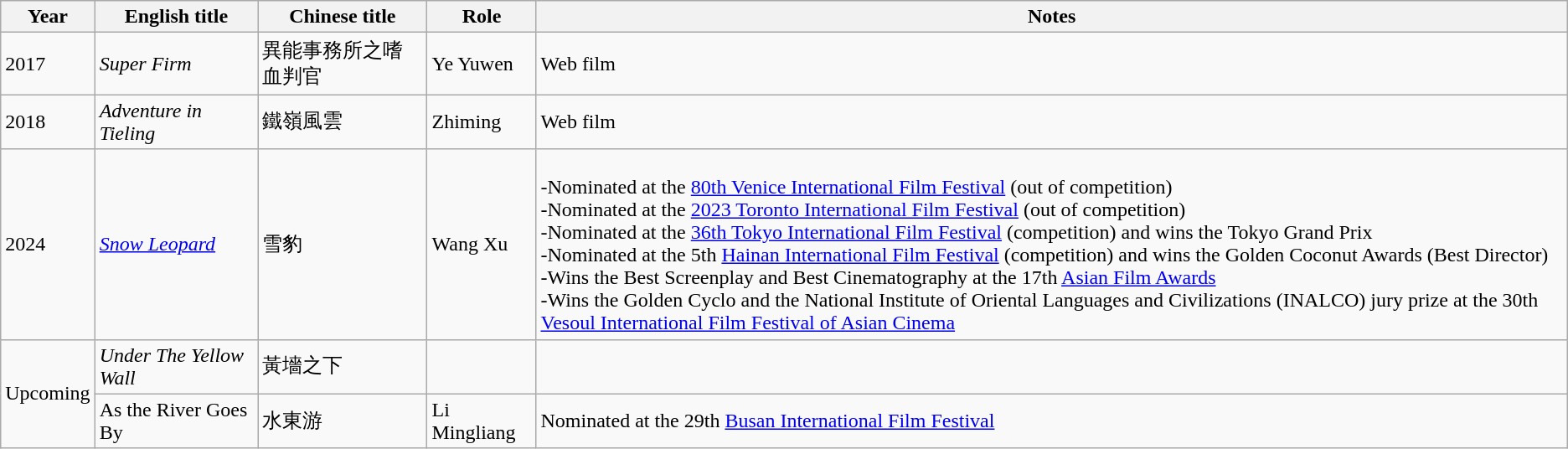<table class="wikitable sortable">
<tr>
<th>Year</th>
<th>English title</th>
<th>Chinese title</th>
<th>Role</th>
<th>Notes</th>
</tr>
<tr>
<td>2017</td>
<td><em>Super Firm</em></td>
<td>異能事務所之嗜血判官</td>
<td>Ye Yuwen</td>
<td>Web film</td>
</tr>
<tr>
<td>2018</td>
<td><em>Adventure in Tieling</em></td>
<td>鐵嶺風雲</td>
<td>Zhiming</td>
<td>Web film</td>
</tr>
<tr>
<td>2024</td>
<td><em><a href='#'>Snow Leopard</a></em></td>
<td>雪豹</td>
<td>Wang Xu</td>
<td><br>-Nominated at the <a href='#'>80th Venice International Film Festival</a> (out of competition)<br>-Nominated at the <a href='#'>2023 Toronto International Film Festival</a> (out of competition)<br>-Nominated at the <a href='#'>36th Tokyo International Film Festival</a> (competition) and wins the Tokyo Grand Prix<br>-Nominated at the 5th <a href='#'>Hainan International Film Festival</a> (competition) and wins the Golden Coconut Awards (Best Director)<br>-Wins the Best Screenplay and Best Cinematography at the 17th <a href='#'>Asian Film Awards</a><br>-Wins the Golden Cyclo and the National Institute of Oriental Languages and Civilizations (INALCO) jury prize at the 30th <a href='#'>Vesoul International Film Festival of Asian Cinema</a></td>
</tr>
<tr>
<td rowspan=2>Upcoming</td>
<td><em>Under The Yellow Wall</em></td>
<td>黃墻之下</td>
<td></td>
<td></td>
</tr>
<tr>
<td>As the River Goes By</td>
<td>水東游</td>
<td>Li Mingliang</td>
<td>Nominated at the 29th <a href='#'>Busan International Film Festival</a></td>
</tr>
</table>
